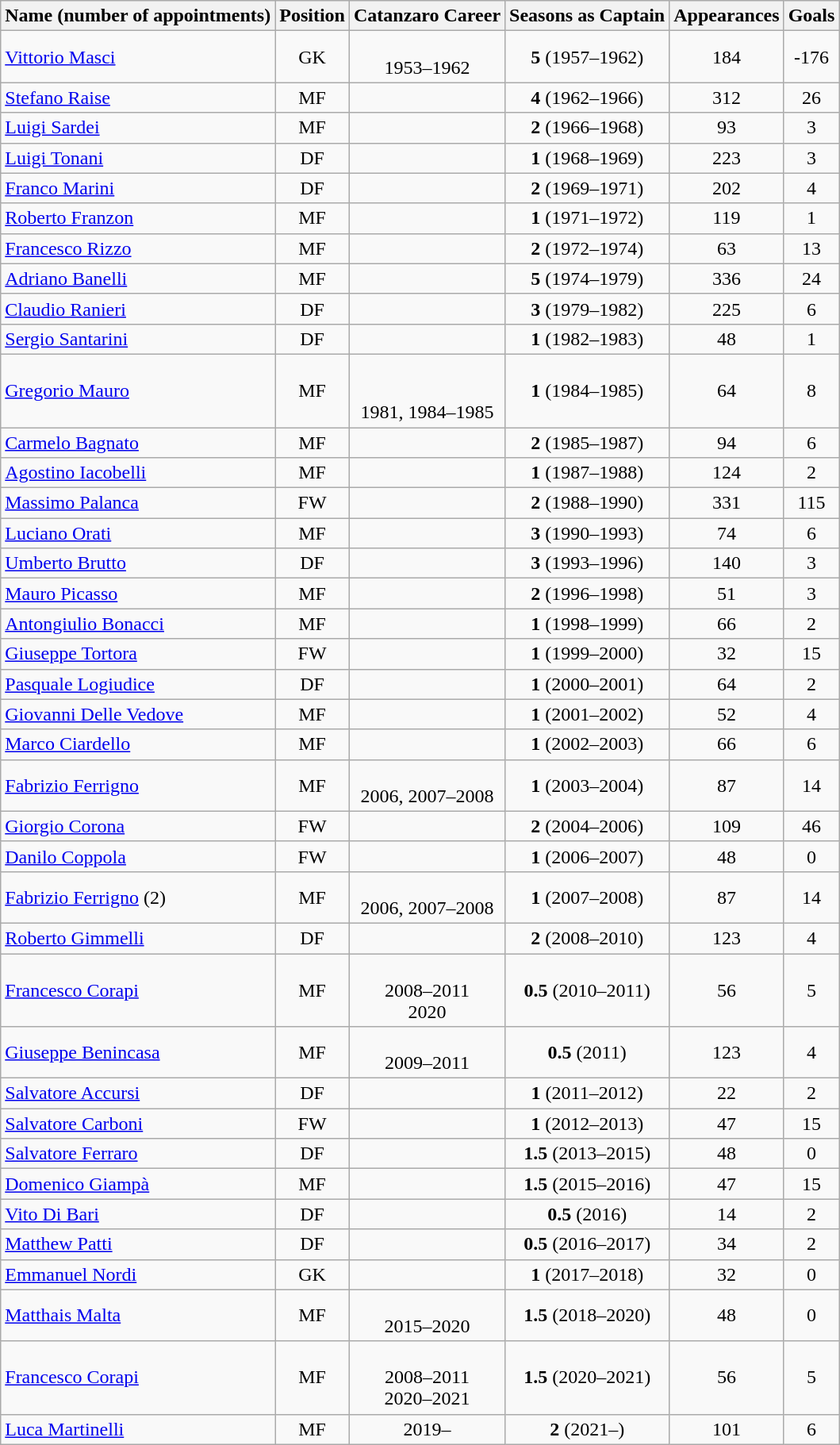<table class="wikitable" style="text-align: center;">
<tr>
<th>Name (number of appointments)</th>
<th>Position</th>
<th>Catanzaro Career</th>
<th>Seasons as Captain</th>
<th>Appearances</th>
<th>Goals</th>
</tr>
<tr>
<td align="left"> <a href='#'>Vittorio Masci</a></td>
<td>GK</td>
<td><br>1953–1962</td>
<td><strong>5</strong> (1957–1962)</td>
<td>184</td>
<td>-176</td>
</tr>
<tr>
<td align="left"> <a href='#'>Stefano Raise</a></td>
<td>MF</td>
<td></td>
<td><strong>4</strong> (1962–1966)</td>
<td>312</td>
<td>26</td>
</tr>
<tr>
<td align="left"> <a href='#'>Luigi Sardei</a></td>
<td>MF</td>
<td></td>
<td><strong>2</strong> (1966–1968)</td>
<td>93</td>
<td>3</td>
</tr>
<tr>
<td align="left"> <a href='#'>Luigi Tonani</a></td>
<td>DF</td>
<td></td>
<td><strong>1</strong> (1968–1969)</td>
<td>223</td>
<td>3</td>
</tr>
<tr>
<td align="left"> <a href='#'>Franco Marini</a></td>
<td>DF</td>
<td></td>
<td><strong>2</strong> (1969–1971)</td>
<td>202</td>
<td>4</td>
</tr>
<tr>
<td align="left"> <a href='#'>Roberto Franzon</a></td>
<td>MF</td>
<td></td>
<td><strong>1</strong> (1971–1972)</td>
<td>119</td>
<td>1</td>
</tr>
<tr>
<td align="left"> <a href='#'>Francesco Rizzo</a></td>
<td>MF</td>
<td></td>
<td><strong>2</strong> (1972–1974)</td>
<td>63</td>
<td>13</td>
</tr>
<tr>
<td align="left"> <a href='#'>Adriano Banelli</a></td>
<td>MF</td>
<td></td>
<td><strong>5</strong> (1974–1979)</td>
<td>336</td>
<td>24</td>
</tr>
<tr>
<td align="left"> <a href='#'>Claudio Ranieri</a></td>
<td>DF</td>
<td></td>
<td><strong>3</strong> (1979–1982)</td>
<td>225</td>
<td>6</td>
</tr>
<tr>
<td align="left"> <a href='#'>Sergio Santarini</a></td>
<td>DF</td>
<td></td>
<td><strong>1</strong> (1982–1983)</td>
<td>48</td>
<td>1</td>
</tr>
<tr>
<td align="left"> <a href='#'>Gregorio Mauro</a></td>
<td>MF</td>
<td><br><br>1981, 1984–1985<br></td>
<td><strong>1</strong> (1984–1985)</td>
<td>64</td>
<td>8</td>
</tr>
<tr>
<td align="left"> <a href='#'>Carmelo Bagnato</a></td>
<td>MF</td>
<td></td>
<td><strong>2</strong> (1985–1987)</td>
<td>94</td>
<td>6</td>
</tr>
<tr>
<td align="left"> <a href='#'>Agostino Iacobelli</a></td>
<td>MF</td>
<td></td>
<td><strong>1</strong> (1987–1988)</td>
<td>124</td>
<td>2</td>
</tr>
<tr>
<td align="left"> <a href='#'>Massimo Palanca</a></td>
<td>FW</td>
<td><br></td>
<td><strong>2</strong> (1988–1990)</td>
<td>331</td>
<td>115</td>
</tr>
<tr>
<td align="left"> <a href='#'>Luciano Orati</a></td>
<td>MF</td>
<td></td>
<td><strong>3</strong> (1990–1993)</td>
<td>74</td>
<td>6</td>
</tr>
<tr>
<td align="left"> <a href='#'>Umberto Brutto</a></td>
<td>DF</td>
<td></td>
<td><strong>3</strong> (1993–1996)</td>
<td>140</td>
<td>3</td>
</tr>
<tr>
<td align="left"> <a href='#'>Mauro Picasso</a></td>
<td>MF</td>
<td></td>
<td><strong>2</strong> (1996–1998)</td>
<td>51</td>
<td>3</td>
</tr>
<tr>
<td align="left"> <a href='#'>Antongiulio Bonacci</a></td>
<td>MF</td>
<td></td>
<td><strong>1</strong> (1998–1999)</td>
<td>66</td>
<td>2</td>
</tr>
<tr>
<td align="left"> <a href='#'>Giuseppe Tortora</a></td>
<td>FW</td>
<td></td>
<td><strong>1</strong> (1999–2000)</td>
<td>32</td>
<td>15</td>
</tr>
<tr>
<td align="left"> <a href='#'>Pasquale Logiudice</a></td>
<td>DF</td>
<td><br></td>
<td><strong>1</strong> (2000–2001)</td>
<td>64</td>
<td>2</td>
</tr>
<tr>
<td align="left"> <a href='#'>Giovanni Delle Vedove</a></td>
<td>MF</td>
<td></td>
<td><strong>1</strong> (2001–2002)</td>
<td>52</td>
<td>4</td>
</tr>
<tr>
<td align="left"> <a href='#'>Marco Ciardello</a></td>
<td>MF</td>
<td><br></td>
<td><strong>1</strong> (2002–2003)</td>
<td>66</td>
<td>6</td>
</tr>
<tr>
<td align="left"> <a href='#'>Fabrizio Ferrigno</a></td>
<td>MF</td>
<td><br>2006, 2007–2008</td>
<td><strong>1</strong> (2003–2004)</td>
<td>87</td>
<td>14</td>
</tr>
<tr>
<td align="left"> <a href='#'>Giorgio Corona</a></td>
<td>FW</td>
<td></td>
<td><strong>2</strong> (2004–2006)</td>
<td>109</td>
<td>46</td>
</tr>
<tr>
<td align="left"> <a href='#'>Danilo Coppola</a></td>
<td>FW</td>
<td></td>
<td><strong>1</strong> (2006–2007)</td>
<td>48</td>
<td>0</td>
</tr>
<tr>
<td align="left"> <a href='#'>Fabrizio Ferrigno</a> (2)</td>
<td>MF</td>
<td><br>2006, 2007–2008</td>
<td><strong>1</strong> (2007–2008)</td>
<td>87</td>
<td>14</td>
</tr>
<tr>
<td align="left"> <a href='#'>Roberto Gimmelli</a></td>
<td>DF</td>
<td></td>
<td><strong>2</strong> (2008–2010)</td>
<td>123</td>
<td>4</td>
</tr>
<tr>
<td align="left"> <a href='#'>Francesco Corapi</a></td>
<td>MF</td>
<td><br>2008–2011<br>2020</td>
<td><strong>0.5</strong> (2010–2011)</td>
<td>56</td>
<td>5</td>
</tr>
<tr>
<td align="left"> <a href='#'>Giuseppe Benincasa</a></td>
<td>MF</td>
<td><br>2009–2011</td>
<td><strong>0.5</strong> (2011)</td>
<td>123</td>
<td>4</td>
</tr>
<tr>
<td align="left"> <a href='#'>Salvatore Accursi</a></td>
<td>DF</td>
<td></td>
<td><strong>1</strong> (2011–2012)</td>
<td>22</td>
<td>2</td>
</tr>
<tr>
<td align="left"> <a href='#'>Salvatore Carboni</a></td>
<td>FW</td>
<td></td>
<td><strong>1</strong> (2012–2013)</td>
<td>47</td>
<td>15</td>
</tr>
<tr>
<td align="left"> <a href='#'>Salvatore Ferraro</a></td>
<td>DF</td>
<td></td>
<td><strong>1.5</strong> (2013–2015)</td>
<td>48</td>
<td>0</td>
</tr>
<tr>
<td align="left"> <a href='#'>Domenico Giampà</a></td>
<td>MF</td>
<td></td>
<td><strong>1.5</strong> (2015–2016)</td>
<td>47</td>
<td>15</td>
</tr>
<tr>
<td align="left"> <a href='#'>Vito Di Bari</a></td>
<td>DF</td>
<td></td>
<td><strong>0.5</strong> (2016)</td>
<td>14</td>
<td>2</td>
</tr>
<tr>
<td align="left"> <a href='#'>Matthew Patti</a></td>
<td>DF</td>
<td></td>
<td><strong>0.5</strong> (2016–2017)</td>
<td>34</td>
<td>2</td>
</tr>
<tr>
<td align="left"> <a href='#'>Emmanuel Nordi</a></td>
<td>GK</td>
<td></td>
<td><strong>1</strong> (2017–2018)</td>
<td>32</td>
<td>0</td>
</tr>
<tr>
<td align="left"> <a href='#'>Matthais Malta</a></td>
<td>MF</td>
<td><br>2015–2020</td>
<td><strong>1.5</strong> (2018–2020)</td>
<td>48</td>
<td>0</td>
</tr>
<tr>
<td align="left"> <a href='#'>Francesco Corapi</a></td>
<td>MF</td>
<td><br>2008–2011<br>2020–2021</td>
<td><strong>1.5</strong> (2020–2021)</td>
<td>56</td>
<td>5</td>
</tr>
<tr>
<td align="left"> <a href='#'>Luca Martinelli</a></td>
<td>MF</td>
<td>2019–</td>
<td><strong>2</strong> (2021–)</td>
<td>101</td>
<td>6</td>
</tr>
</table>
